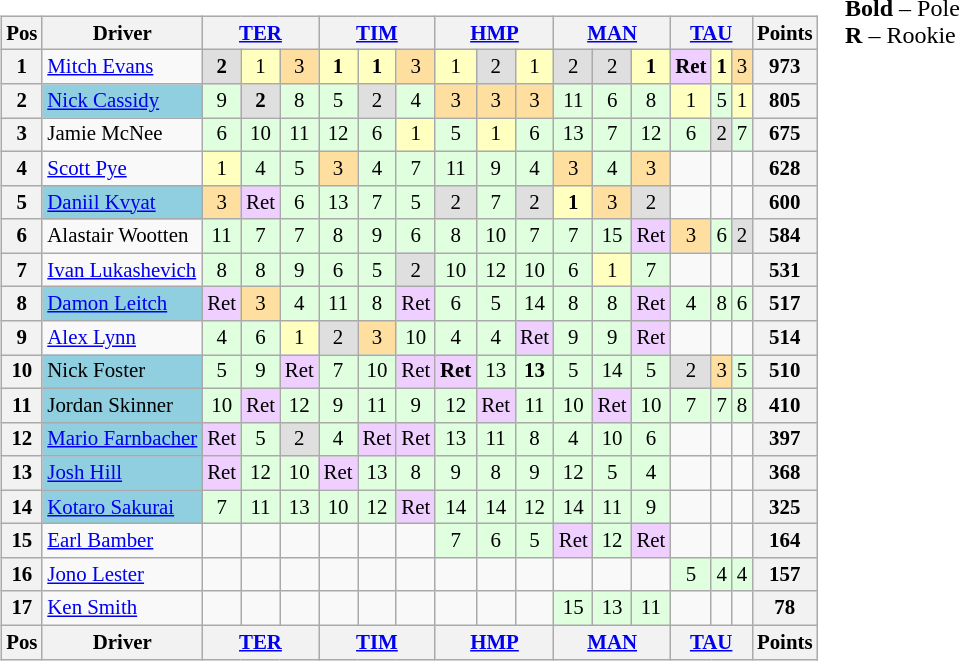<table>
<tr>
<td><br><table class="wikitable" style="font-size: 87%; text-align: center;">
<tr style="background:#f9f9f9" valign="top">
<th valign="middle">Pos</th>
<th valign="middle">Driver</th>
<th colspan=3><a href='#'>TER</a></th>
<th colspan=3><a href='#'>TIM</a></th>
<th colspan=3><a href='#'>HMP</a></th>
<th colspan=3><a href='#'>MAN</a></th>
<th colspan=3><a href='#'>TAU</a></th>
<th valign="middle">Points</th>
</tr>
<tr>
<th>1</th>
<td align="left"> <a href='#'>Mitch Evans</a></td>
<td style="background:#DFDFDF;"><strong>2</strong></td>
<td style="background:#FFFFBF;">1</td>
<td style="background:#FFDF9F;">3</td>
<td style="background:#FFFFBF;"><strong>1</strong></td>
<td style="background:#FFFFBF;"><strong>1</strong></td>
<td style="background:#FFDF9F;">3</td>
<td style="background:#FFFFBF;">1</td>
<td style="background:#DFDFDF;">2</td>
<td style="background:#FFFFBF;">1</td>
<td style="background:#DFDFDF;">2</td>
<td style="background:#DFDFDF;">2</td>
<td style="background:#FFFFBF;"><strong>1</strong></td>
<td style="background:#EFCFFF;"><strong>Ret</strong></td>
<td style="background:#FFFFBF;"><strong>1</strong></td>
<td style="background:#FFDF9F;">3</td>
<th align="right"><strong>973</strong></th>
</tr>
<tr>
<th>2</th>
<td align="left" style="background:#8FCFDF;"> <a href='#'>Nick Cassidy</a></td>
<td style="background:#DFFFDF;">9</td>
<td style="background:#DFDFDF;"><strong>2</strong></td>
<td style="background:#DFFFDF;">8</td>
<td style="background:#DFFFDF;">5</td>
<td style="background:#DFDFDF;">2</td>
<td style="background:#DFFFDF;">4</td>
<td style="background:#FFDF9F;">3</td>
<td style="background:#FFDF9F;">3</td>
<td style="background:#FFDF9F;">3</td>
<td style="background:#DFFFDF;">11</td>
<td style="background:#DFFFDF;">6</td>
<td style="background:#DFFFDF;">8</td>
<td style="background:#FFFFBF;">1</td>
<td style="background:#DFFFDF;">5</td>
<td style="background:#FFFFBF;">1</td>
<th align="right"><strong>805</strong></th>
</tr>
<tr>
<th>3</th>
<td align="left"> Jamie McNee</td>
<td style="background:#DFFFDF;">6</td>
<td style="background:#DFFFDF;">10</td>
<td style="background:#DFFFDF;">11</td>
<td style="background:#DFFFDF;">12</td>
<td style="background:#DFFFDF;">6</td>
<td style="background:#FFFFBF;">1</td>
<td style="background:#DFFFDF;">5</td>
<td style="background:#FFFFBF;">1</td>
<td style="background:#DFFFDF;">6</td>
<td style="background:#DFFFDF;">13</td>
<td style="background:#DFFFDF;">7</td>
<td style="background:#DFFFDF;">12</td>
<td style="background:#DFFFDF;">6</td>
<td style="background:#DFDFDF;">2</td>
<td style="background:#DFFFDF;">7</td>
<th align="right"><strong>675</strong></th>
</tr>
<tr>
<th>4</th>
<td align="left"> <a href='#'>Scott Pye</a></td>
<td style="background:#FFFFBF;">1</td>
<td style="background:#DFFFDF;">4</td>
<td style="background:#DFFFDF;">5</td>
<td style="background:#FFDF9F;">3</td>
<td style="background:#DFFFDF;">4</td>
<td style="background:#DFFFDF;">7</td>
<td style="background:#DFFFDF;">11</td>
<td style="background:#DFFFDF;">9</td>
<td style="background:#DFFFDF;">4</td>
<td style="background:#FFDF9F;">3</td>
<td style="background:#DFFFDF;">4</td>
<td style="background:#FFDF9F;">3</td>
<td></td>
<td></td>
<td></td>
<th align="right"><strong>628</strong></th>
</tr>
<tr>
<th>5</th>
<td align="left" style="background:#8FCFDF;"> <a href='#'>Daniil Kvyat</a></td>
<td style="background:#FFDF9F;">3</td>
<td style="background:#EFCFFF;">Ret</td>
<td style="background:#DFFFDF;">6</td>
<td style="background:#DFFFDF;">13</td>
<td style="background:#DFFFDF;">7</td>
<td style="background:#DFFFDF;">5</td>
<td style="background:#DFDFDF;">2</td>
<td style="background:#DFFFDF;">7</td>
<td style="background:#DFDFDF;">2</td>
<td style="background:#FFFFBF;"><strong>1</strong></td>
<td style="background:#FFDF9F;">3</td>
<td style="background:#DFDFDF;">2</td>
<td></td>
<td></td>
<td></td>
<th align="right"><strong>600</strong></th>
</tr>
<tr>
<th>6</th>
<td align="left"> Alastair Wootten</td>
<td style="background:#DFFFDF;">11</td>
<td style="background:#DFFFDF;">7</td>
<td style="background:#DFFFDF;">7</td>
<td style="background:#DFFFDF;">8</td>
<td style="background:#DFFFDF;">9</td>
<td style="background:#DFFFDF;">6</td>
<td style="background:#DFFFDF;">8</td>
<td style="background:#DFFFDF;">10</td>
<td style="background:#DFFFDF;">7</td>
<td style="background:#DFFFDF;">7</td>
<td style="background:#DFFFDF;">15</td>
<td style="background:#EFCFFF;">Ret</td>
<td style="background:#FFDF9F;">3</td>
<td style="background:#DFFFDF;">6</td>
<td style="background:#DFDFDF;">2</td>
<th align="right"><strong>584</strong></th>
</tr>
<tr>
<th>7</th>
<td align="left"> <a href='#'>Ivan Lukashevich</a></td>
<td style="background:#DFFFDF;">8</td>
<td style="background:#DFFFDF;">8</td>
<td style="background:#DFFFDF;">9</td>
<td style="background:#DFFFDF;">6</td>
<td style="background:#DFFFDF;">5</td>
<td style="background:#DFDFDF;">2</td>
<td style="background:#DFFFDF;">10</td>
<td style="background:#DFFFDF;">12</td>
<td style="background:#DFFFDF;">10</td>
<td style="background:#DFFFDF;">6</td>
<td style="background:#FFFFBF;">1</td>
<td style="background:#DFFFDF;">7</td>
<td></td>
<td></td>
<td></td>
<th align="right"><strong>531</strong></th>
</tr>
<tr>
<th>8</th>
<td align="left" style="background:#8FCFDF;"> <a href='#'>Damon Leitch</a></td>
<td style="background:#EFCFFF;">Ret</td>
<td style="background:#FFDF9F;">3</td>
<td style="background:#DFFFDF;">4</td>
<td style="background:#DFFFDF;">11</td>
<td style="background:#DFFFDF;">8</td>
<td style="background:#EFCFFF;">Ret</td>
<td style="background:#DFFFDF;">6</td>
<td style="background:#DFFFDF;">5</td>
<td style="background:#DFFFDF;">14</td>
<td style="background:#DFFFDF;">8</td>
<td style="background:#DFFFDF;">8</td>
<td style="background:#EFCFFF;">Ret</td>
<td style="background:#DFFFDF;">4</td>
<td style="background:#DFFFDF;">8</td>
<td style="background:#DFFFDF;">6</td>
<th align="right"><strong>517</strong></th>
</tr>
<tr>
<th>9</th>
<td align="left"> <a href='#'>Alex Lynn</a></td>
<td style="background:#DFFFDF;">4</td>
<td style="background:#DFFFDF;">6</td>
<td style="background:#FFFFBF;">1</td>
<td style="background:#DFDFDF;">2</td>
<td style="background:#FFDF9F;">3</td>
<td style="background:#DFFFDF;">10</td>
<td style="background:#DFFFDF;">4</td>
<td style="background:#DFFFDF;">4</td>
<td style="background:#EFCFFF;">Ret</td>
<td style="background:#DFFFDF;">9</td>
<td style="background:#DFFFDF;">9</td>
<td style="background:#EFCFFF;">Ret</td>
<td></td>
<td></td>
<td></td>
<th align="right"><strong>514</strong></th>
</tr>
<tr>
<th>10</th>
<td align="left" style="background:#8FCFDF;"> Nick Foster</td>
<td style="background:#DFFFDF;">5</td>
<td style="background:#DFFFDF;">9</td>
<td style="background:#EFCFFF;">Ret</td>
<td style="background:#DFFFDF;">7</td>
<td style="background:#DFFFDF;">10</td>
<td style="background:#EFCFFF;">Ret</td>
<td style="background:#EFCFFF;"><strong>Ret</strong></td>
<td style="background:#DFFFDF;">13</td>
<td style="background:#DFFFDF;"><strong>13</strong></td>
<td style="background:#DFFFDF;">5</td>
<td style="background:#DFFFDF;">14</td>
<td style="background:#DFFFDF;">5</td>
<td style="background:#DFDFDF;">2</td>
<td style="background:#FFDF9F;">3</td>
<td style="background:#DFFFDF;">5</td>
<th align="right"><strong>510</strong></th>
</tr>
<tr>
<th>11</th>
<td align="left" style="background:#8FCFDF;"> Jordan Skinner</td>
<td style="background:#DFFFDF;">10</td>
<td style="background:#EFCFFF;">Ret</td>
<td style="background:#DFFFDF;">12</td>
<td style="background:#DFFFDF;">9</td>
<td style="background:#DFFFDF;">11</td>
<td style="background:#DFFFDF;">9</td>
<td style="background:#DFFFDF;">12</td>
<td style="background:#EFCFFF;">Ret</td>
<td style="background:#DFFFDF;">11</td>
<td style="background:#DFFFDF;">10</td>
<td style="background:#EFCFFF;">Ret</td>
<td style="background:#DFFFDF;">10</td>
<td style="background:#DFFFDF;">7</td>
<td style="background:#DFFFDF;">7</td>
<td style="background:#DFFFDF;">8</td>
<th align="right"><strong>410</strong></th>
</tr>
<tr>
<th>12</th>
<td align="left" style="background:#8FCFDF;"> <a href='#'>Mario Farnbacher</a></td>
<td style="background:#EFCFFF;">Ret</td>
<td style="background:#DFFFDF;">5</td>
<td style="background:#DFDFDF;">2</td>
<td style="background:#DFFFDF;">4</td>
<td style="background:#EFCFFF;">Ret</td>
<td style="background:#EFCFFF;">Ret</td>
<td style="background:#DFFFDF;">13</td>
<td style="background:#DFFFDF;">11</td>
<td style="background:#DFFFDF;">8</td>
<td style="background:#DFFFDF;">4</td>
<td style="background:#DFFFDF;">10</td>
<td style="background:#DFFFDF;">6</td>
<td></td>
<td></td>
<td></td>
<th align="right"><strong>397</strong></th>
</tr>
<tr>
<th>13</th>
<td align="left" style="background:#8FCFDF;"> <a href='#'>Josh Hill</a></td>
<td style="background:#EFCFFF;">Ret</td>
<td style="background:#DFFFDF;">12</td>
<td style="background:#DFFFDF;">10</td>
<td style="background:#EFCFFF;">Ret</td>
<td style="background:#DFFFDF;">13</td>
<td style="background:#DFFFDF;">8</td>
<td style="background:#DFFFDF;">9</td>
<td style="background:#DFFFDF;">8</td>
<td style="background:#DFFFDF;">9</td>
<td style="background:#DFFFDF;">12</td>
<td style="background:#DFFFDF;">5</td>
<td style="background:#DFFFDF;">4</td>
<td></td>
<td></td>
<td></td>
<th align="right"><strong>368</strong></th>
</tr>
<tr>
<th>14</th>
<td align="left" style="background:#8FCFDF;"> <a href='#'>Kotaro Sakurai</a></td>
<td style="background:#DFFFDF;">7</td>
<td style="background:#DFFFDF;">11</td>
<td style="background:#DFFFDF;">13</td>
<td style="background:#DFFFDF;">10</td>
<td style="background:#DFFFDF;">12</td>
<td style="background:#EFCFFF;">Ret</td>
<td style="background:#DFFFDF;">14</td>
<td style="background:#DFFFDF;">14</td>
<td style="background:#DFFFDF;">12</td>
<td style="background:#DFFFDF;">14</td>
<td style="background:#DFFFDF;">11</td>
<td style="background:#DFFFDF;">9</td>
<td></td>
<td></td>
<td></td>
<th align="right"><strong>325</strong></th>
</tr>
<tr>
<th>15</th>
<td align="left"> <a href='#'>Earl Bamber</a></td>
<td></td>
<td></td>
<td></td>
<td></td>
<td></td>
<td></td>
<td style="background:#DFFFDF;">7</td>
<td style="background:#DFFFDF;">6</td>
<td style="background:#DFFFDF;">5</td>
<td style="background:#EFCFFF;">Ret</td>
<td style="background:#DFFFDF;">12</td>
<td style="background:#EFCFFF;">Ret</td>
<td></td>
<td></td>
<td></td>
<th align="right"><strong>164</strong></th>
</tr>
<tr>
<th>16</th>
<td align="left"> <a href='#'>Jono Lester</a></td>
<td></td>
<td></td>
<td></td>
<td></td>
<td></td>
<td></td>
<td></td>
<td></td>
<td></td>
<td></td>
<td></td>
<td></td>
<td style="background:#DFFFDF;">5</td>
<td style="background:#DFFFDF;">4</td>
<td style="background:#DFFFDF;">4</td>
<th align="right"><strong>157</strong></th>
</tr>
<tr>
<th>17</th>
<td align="left"> <a href='#'>Ken Smith</a></td>
<td></td>
<td></td>
<td></td>
<td></td>
<td></td>
<td></td>
<td></td>
<td></td>
<td></td>
<td style="background:#DFFFDF;">15</td>
<td style="background:#DFFFDF;">13</td>
<td style="background:#DFFFDF;">11</td>
<td></td>
<td></td>
<td></td>
<th align="right"><strong>78</strong></th>
</tr>
<tr valign="top">
<th valign="middle">Pos</th>
<th valign="middle">Driver</th>
<th colspan=3><a href='#'>TER</a></th>
<th colspan=3><a href='#'>TIM</a></th>
<th colspan=3><a href='#'>HMP</a></th>
<th colspan=3><a href='#'>MAN</a></th>
<th colspan=3><a href='#'>TAU</a></th>
<th valign="middle">Points</th>
</tr>
</table>
</td>
<td valign="top"><br>
<span><strong>Bold</strong> – Pole</span><br>
<strong><span>R</span></strong> <span> – Rookie</span></td>
</tr>
</table>
